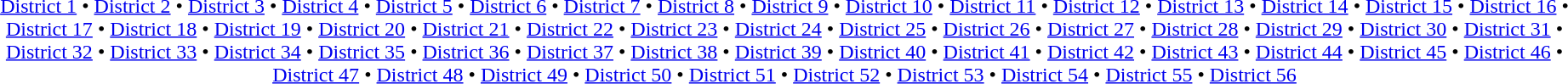<table id=toc class=toc summary=Contents>
<tr>
<td align=center><br><a href='#'>District 1</a> • <a href='#'>District 2</a> • <a href='#'>District 3</a> • <a href='#'>District 4</a> • <a href='#'>District 5</a> • <a href='#'>District 6</a> • <a href='#'>District 7</a> • <a href='#'>District 8</a> • <a href='#'>District 9</a> • <a href='#'>District 10</a> • <a href='#'>District 11</a> • <a href='#'>District 12</a> • <a href='#'>District 13</a> • <a href='#'>District 14</a> • <a href='#'>District 15</a> • <a href='#'>District 16</a> • <a href='#'>District 17</a> • <a href='#'>District 18</a> • <a href='#'>District 19</a> • <a href='#'>District 20</a> • <a href='#'>District 21</a> • <a href='#'>District 22</a> • <a href='#'>District 23</a> • <a href='#'>District 24</a> • <a href='#'>District 25</a> • <a href='#'>District 26</a> • <a href='#'>District 27</a> • <a href='#'>District 28</a> • <a href='#'>District 29</a> • <a href='#'>District 30</a> • <a href='#'>District 31</a> • <a href='#'>District 32</a> • <a href='#'>District 33</a> • <a href='#'>District 34</a> • <a href='#'>District 35</a> • <a href='#'>District 36</a> • <a href='#'>District 37</a> • <a href='#'>District 38</a> • <a href='#'>District 39</a> • <a href='#'>District 40</a> • <a href='#'>District 41</a> • <a href='#'>District 42</a> • <a href='#'>District 43</a> • <a href='#'>District 44</a> • <a href='#'>District 45</a> • <a href='#'>District 46</a> • <a href='#'>District 47</a> • <a href='#'>District 48</a> • <a href='#'>District 49</a> • <a href='#'>District 50</a> • <a href='#'>District 51</a> • <a href='#'>District 52</a> • <a href='#'>District 53</a> • <a href='#'>District 54</a> • <a href='#'>District 55</a> • <a href='#'>District 56</a></td>
</tr>
</table>
